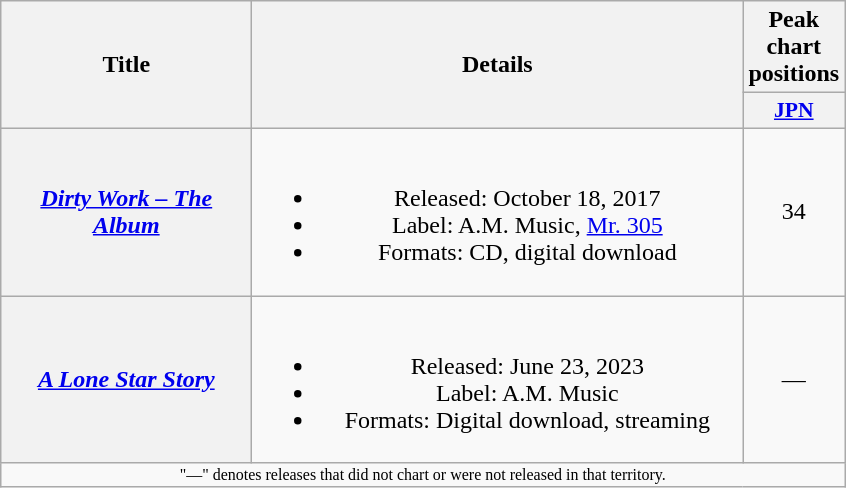<table class="wikitable plainrowheaders" style="text-align:center;">
<tr>
<th scope="col" rowspan="2" style="width:10em;">Title</th>
<th scope="col" rowspan="2" style="width:20em;">Details</th>
<th scope="col" colspan="1">Peak chart positions</th>
</tr>
<tr>
<th scope="col" style="width:2.5em;font-size:90%;"><a href='#'>JPN</a><br></th>
</tr>
<tr>
<th scope="row"><em><a href='#'>Dirty Work – The Album</a></em></th>
<td><br><ul><li>Released: October 18, 2017 </li><li>Label: A.M. Music, <a href='#'>Mr. 305</a></li><li>Formats: CD, digital download</li></ul></td>
<td>34</td>
</tr>
<tr>
<th scope="row"><em><a href='#'>A Lone Star Story</a></em></th>
<td><br><ul><li>Released: June 23, 2023</li><li>Label: A.M. Music</li><li>Formats: Digital download, streaming</li></ul></td>
<td>—</td>
</tr>
<tr>
<td colspan="4" style="font-size:8pt">"—" denotes releases that did not chart or were not released in that territory.</td>
</tr>
</table>
